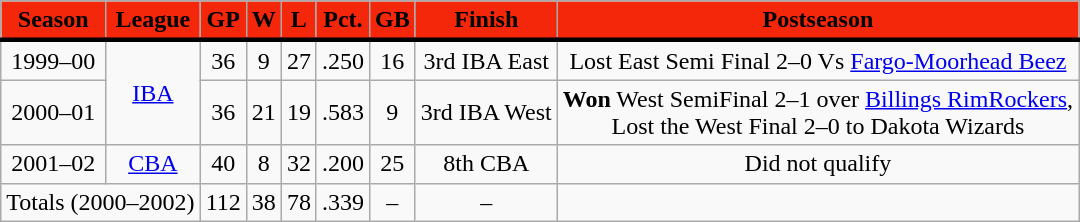<table class="wikitable">
<tr style="text-align:center; background:#F4270B; border-bottom:black 3px solid; color:black;">
<td><strong>Season</strong></td>
<td><strong>League</strong></td>
<td><strong>GP</strong></td>
<td><strong>W</strong></td>
<td><strong>L</strong></td>
<td><strong>Pct.</strong></td>
<td><strong>GB</strong></td>
<td><strong>Finish</strong></td>
<td><strong>Postseason</strong></td>
</tr>
<tr style="text-align:center;">
<td>1999–00</td>
<td rowspan="2"><a href='#'>IBA</a></td>
<td>36</td>
<td>9</td>
<td>27</td>
<td>.250</td>
<td>16</td>
<td>3rd IBA East</td>
<td>Lost East Semi Final 2–0 Vs <a href='#'>Fargo-Moorhead Beez</a></td>
</tr>
<tr style="text-align:center;">
<td>2000–01</td>
<td>36</td>
<td>21</td>
<td>19</td>
<td>.583</td>
<td>9</td>
<td>3rd IBA West</td>
<td><strong>Won</strong> West SemiFinal 2–1 over <a href='#'>Billings RimRockers</a>,<br>Lost the West Final 2–0 to Dakota Wizards</td>
</tr>
<tr style="text-align:center;">
<td>2001–02</td>
<td><a href='#'>CBA</a></td>
<td>40</td>
<td>8</td>
<td>32</td>
<td>.200</td>
<td>25</td>
<td>8th CBA</td>
<td>Did not qualify</td>
</tr>
<tr style="text-align:center;">
<td colspan="2">Totals (2000–2002)</td>
<td>112</td>
<td>38</td>
<td>78</td>
<td>.339</td>
<td>–</td>
<td>–</td>
<td></td>
</tr>
</table>
